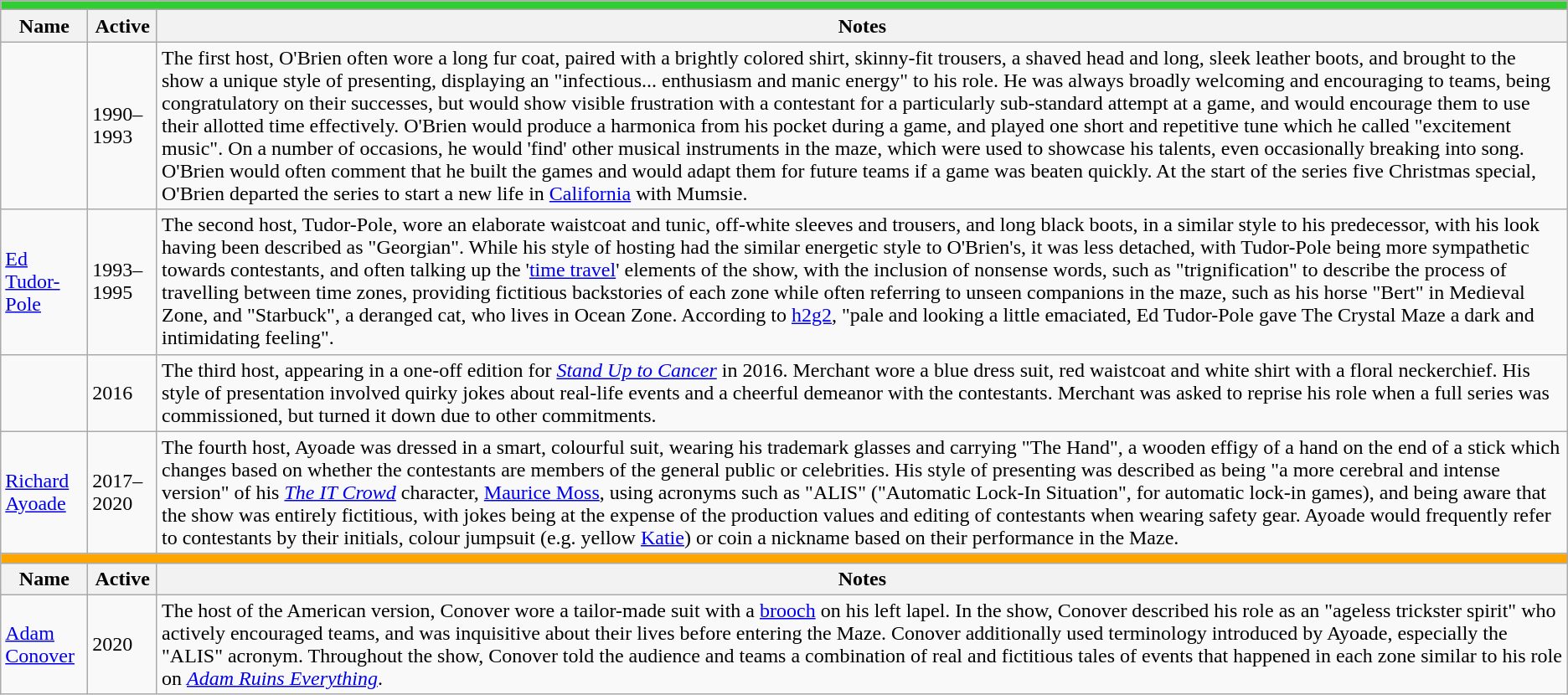<table class="wikitable">
<tr>
<td colspan=3 bgcolor=limegreen></td>
</tr>
<tr>
<th>Name</th>
<th>Active</th>
<th>Notes</th>
</tr>
<tr>
<td></td>
<td>1990–1993</td>
<td>The first host, O'Brien often wore a long fur coat, paired with a brightly colored shirt, skinny-fit trousers, a shaved head and long, sleek leather boots, and brought to the show a unique style of presenting, displaying an "infectious... enthusiasm and manic energy" to his role. He was always broadly welcoming and encouraging to teams, being congratulatory on their successes, but would show visible frustration with a contestant for a particularly sub-standard attempt at a game, and would encourage them to use their allotted time effectively. O'Brien would produce a harmonica from his pocket during a game, and played one short and repetitive tune which he called "excitement music". On a number of occasions, he would 'find' other musical instruments in the maze, which were used to showcase his talents, even occasionally breaking into song. O'Brien would often comment that he built the games and would adapt them for future teams if a game was beaten quickly. At the start of the series five Christmas special, O'Brien departed the series to start a new life in <a href='#'>California</a> with Mumsie.</td>
</tr>
<tr>
<td><a href='#'>Ed Tudor-Pole</a></td>
<td>1993–1995</td>
<td>The second host, Tudor-Pole, wore an elaborate waistcoat and tunic, off-white sleeves and trousers, and long black boots, in a similar style to his predecessor, with his look having been described as "Georgian". While his style of hosting had the similar energetic style to O'Brien's, it was less detached, with Tudor-Pole being more sympathetic towards contestants, and often talking up the '<a href='#'>time travel</a>' elements of the show, with the inclusion of nonsense words, such as "trignification" to describe the process of travelling between time zones, providing fictitious backstories of each zone while often referring to unseen companions in the maze, such as his horse "Bert" in Medieval Zone, and "Starbuck", a deranged cat, who lives in Ocean Zone. According to <a href='#'>h2g2</a>, "pale and looking a little emaciated, Ed Tudor-Pole gave The Crystal Maze a dark and intimidating feeling".</td>
</tr>
<tr>
<td></td>
<td>2016</td>
<td>The third host, appearing in a one-off edition for <em><a href='#'>Stand Up to Cancer</a></em> in 2016. Merchant wore a blue dress suit, red waistcoat and white shirt with a floral neckerchief. His style of presentation involved quirky jokes about real-life events and a cheerful demeanor with the contestants. Merchant was asked to reprise his role when a full series was commissioned, but turned it down due to other commitments.</td>
</tr>
<tr>
<td><a href='#'>Richard Ayoade</a></td>
<td>2017–2020</td>
<td>The fourth host, Ayoade was dressed in a smart, colourful suit, wearing his trademark glasses and carrying "The Hand", a wooden effigy of a hand on the end of a stick which changes based on whether the contestants are members of the general public or celebrities. His style of presenting was described as being "a more cerebral and intense version" of his <em><a href='#'>The IT Crowd</a></em> character, <a href='#'>Maurice Moss</a>, using acronyms such as "ALIS" ("Automatic Lock-In Situation", for automatic lock-in games), and being aware that the show was entirely fictitious, with jokes being at the expense of the production values and editing of contestants when wearing safety gear. Ayoade would frequently refer to contestants by their initials, colour jumpsuit (e.g. yellow <a href='#'>Katie</a>) or coin a nickname based on their performance in the Maze.</td>
</tr>
<tr>
<td colspan=3 bgcolor=orange></td>
</tr>
<tr>
<th>Name</th>
<th>Active</th>
<th>Notes</th>
</tr>
<tr>
<td><a href='#'>Adam Conover</a></td>
<td>2020</td>
<td>The host of the American version, Conover wore a tailor-made suit with a <a href='#'>brooch</a> on his left lapel. In the show, Conover described his role as an "ageless trickster spirit" who actively encouraged teams, and was inquisitive about their lives before entering the Maze. Conover additionally used terminology introduced by Ayoade, especially the "ALIS" acronym. Throughout the show, Conover told the audience and teams a combination of real and fictitious tales of events that happened in each zone similar to his role on <em><a href='#'>Adam Ruins Everything</a></em>.</td>
</tr>
</table>
